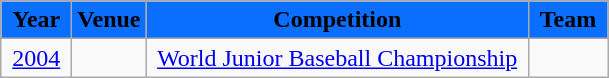<table class="wikitable">
<tr>
<th style="background:#0A6EFF"><span>Year</span></th>
<th style="background:#0A6EFF"><span>Venue</span></th>
<th style="background:#0A6EFF"><span>Competition</span></th>
<th style="background:#0A6EFF"><span> Team </span></th>
</tr>
<tr>
<td> <a href='#'>2004</a> </td>
<td>  </td>
<td> <a href='#'>World Junior Baseball Championship</a> </td>
<td style="text-align:center"></td>
</tr>
</table>
